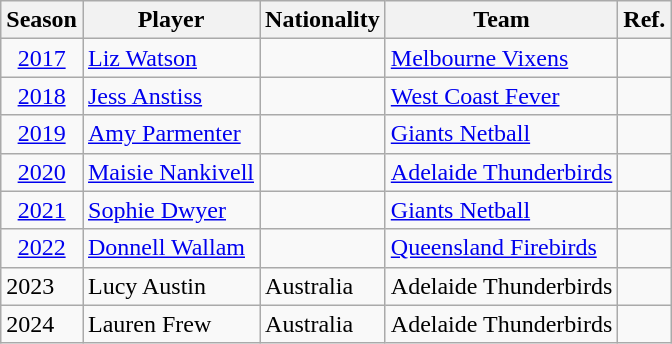<table class="wikitable plainrowheaders sortable" summary="Season (sortable), Player (sortable), Nationality (sortable), Team (sortable) and Ref. (sortable)">
<tr>
<th scope="col">Season</th>
<th scope="col">Player</th>
<th scope="col">Nationality</th>
<th scope="col">Team</th>
<th scope="col">Ref.</th>
</tr>
<tr>
<td scope="row" style="text-align: center"><a href='#'>2017</a></td>
<td><a href='#'>Liz Watson</a></td>
<td></td>
<td><a href='#'>Melbourne Vixens</a></td>
<td></td>
</tr>
<tr>
<td scope="row" style="text-align: center"><a href='#'>2018</a></td>
<td><a href='#'>Jess Anstiss</a></td>
<td></td>
<td><a href='#'>West Coast Fever</a></td>
<td></td>
</tr>
<tr>
<td scope="row" style="text-align: center"><a href='#'>2019</a></td>
<td><a href='#'>Amy Parmenter</a></td>
<td></td>
<td><a href='#'>Giants Netball</a></td>
<td></td>
</tr>
<tr>
<td scope="row" style="text-align: center"><a href='#'>2020</a></td>
<td><a href='#'>Maisie Nankivell</a></td>
<td></td>
<td><a href='#'>Adelaide Thunderbirds</a></td>
<td></td>
</tr>
<tr>
<td scope="row" style="text-align: center"><a href='#'>2021</a></td>
<td><a href='#'>Sophie Dwyer</a></td>
<td></td>
<td><a href='#'>Giants Netball</a></td>
<td></td>
</tr>
<tr>
<td scope="row" style="text-align: center"><a href='#'>2022</a></td>
<td><a href='#'>Donnell Wallam</a></td>
<td></td>
<td><a href='#'>Queensland Firebirds</a></td>
<td></td>
</tr>
<tr>
<td>2023</td>
<td>Lucy Austin</td>
<td>Australia</td>
<td>Adelaide Thunderbirds</td>
<td></td>
</tr>
<tr>
<td>2024</td>
<td>Lauren Frew</td>
<td>Australia</td>
<td>Adelaide Thunderbirds</td>
<td></td>
</tr>
</table>
